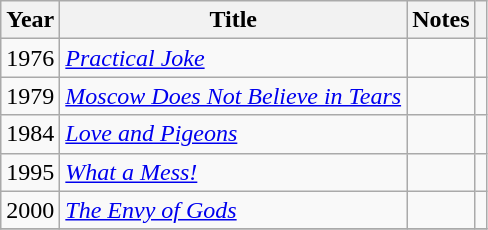<table class="wikitable sortable">
<tr>
<th>Year</th>
<th>Title</th>
<th>Notes</th>
<th class=unsortable></th>
</tr>
<tr>
<td>1976</td>
<td><em><a href='#'>Practical Joke</a></em></td>
<td></td>
<td style="text-align: center;"></td>
</tr>
<tr>
<td>1979</td>
<td><em><a href='#'>Moscow Does Not Believe in Tears</a></em></td>
<td></td>
<td style="text-align: center;"></td>
</tr>
<tr>
<td>1984</td>
<td><em><a href='#'>Love and Pigeons</a></em></td>
<td></td>
<td style="text-align: center;"></td>
</tr>
<tr>
<td>1995</td>
<td><em><a href='#'>What a Mess!</a></em></td>
<td></td>
<td style="text-align: center;"></td>
</tr>
<tr>
<td>2000</td>
<td><em><a href='#'>The Envy of Gods</a></em></td>
<td></td>
<td style="text-align: center;"></td>
</tr>
<tr>
</tr>
</table>
